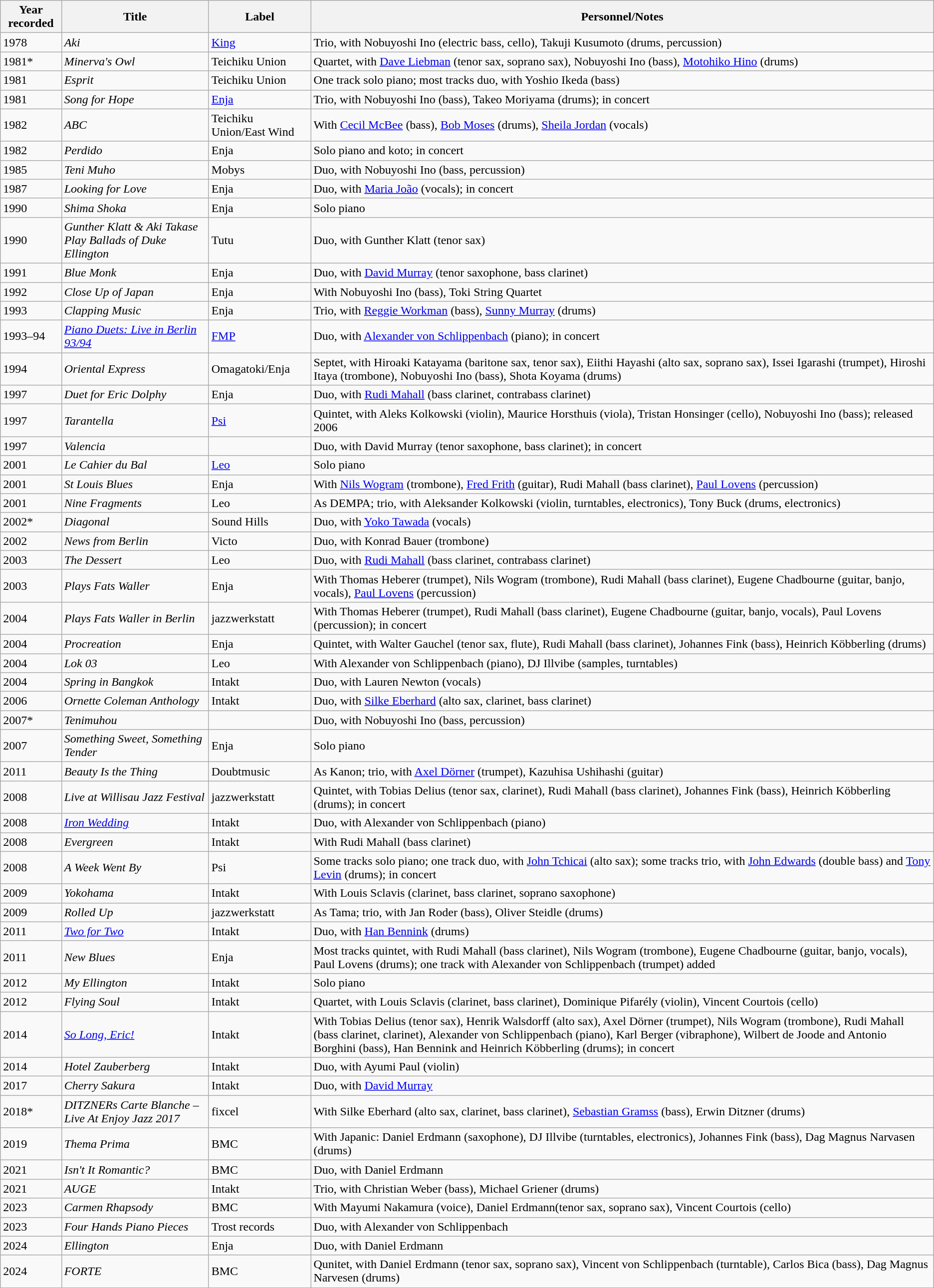<table class="wikitable sortable">
<tr>
<th>Year recorded</th>
<th>Title</th>
<th>Label</th>
<th>Personnel/Notes</th>
</tr>
<tr>
<td>1978</td>
<td><em>Aki</em></td>
<td><a href='#'>King</a></td>
<td>Trio, with Nobuyoshi Ino (electric bass, cello), Takuji Kusumoto (drums, percussion)</td>
</tr>
<tr>
<td>1981*</td>
<td><em>Minerva's Owl</em></td>
<td>Teichiku Union</td>
<td>Quartet, with <a href='#'>Dave Liebman</a> (tenor sax, soprano sax), Nobuyoshi Ino (bass), <a href='#'>Motohiko Hino</a> (drums)</td>
</tr>
<tr>
<td>1981</td>
<td><em>Esprit</em></td>
<td>Teichiku Union</td>
<td>One track solo piano; most tracks duo, with Yoshio Ikeda (bass)</td>
</tr>
<tr>
<td>1981</td>
<td><em>Song for Hope</em></td>
<td><a href='#'>Enja</a></td>
<td>Trio, with Nobuyoshi Ino (bass), Takeo Moriyama (drums); in concert</td>
</tr>
<tr>
<td>1982</td>
<td><em>ABC</em></td>
<td>Teichiku Union/East Wind</td>
<td>With <a href='#'>Cecil McBee</a> (bass), <a href='#'>Bob Moses</a> (drums), <a href='#'>Sheila Jordan</a> (vocals)</td>
</tr>
<tr>
<td>1982</td>
<td><em>Perdido</em></td>
<td>Enja</td>
<td>Solo piano and koto; in concert</td>
</tr>
<tr>
<td>1985</td>
<td><em>Teni Muho</em></td>
<td>Mobys</td>
<td>Duo, with Nobuyoshi Ino (bass, percussion)</td>
</tr>
<tr>
<td>1987</td>
<td><em>Looking for Love</em></td>
<td>Enja</td>
<td>Duo, with <a href='#'>Maria João</a> (vocals); in concert</td>
</tr>
<tr>
<td>1990</td>
<td><em>Shima Shoka</em></td>
<td>Enja</td>
<td>Solo piano</td>
</tr>
<tr>
<td>1990</td>
<td><em>Gunther Klatt & Aki Takase Play Ballads of Duke Ellington</em></td>
<td>Tutu</td>
<td>Duo, with Gunther Klatt (tenor sax)</td>
</tr>
<tr>
<td>1991</td>
<td><em>Blue Monk</em></td>
<td>Enja</td>
<td>Duo, with <a href='#'>David Murray</a> (tenor saxophone, bass clarinet)</td>
</tr>
<tr>
<td>1992</td>
<td><em>Close Up of Japan</em></td>
<td>Enja</td>
<td>With Nobuyoshi Ino (bass), Toki String Quartet</td>
</tr>
<tr>
<td>1993</td>
<td><em>Clapping Music</em></td>
<td>Enja</td>
<td>Trio, with <a href='#'>Reggie Workman</a> (bass), <a href='#'>Sunny Murray</a> (drums)</td>
</tr>
<tr>
<td>1993–94</td>
<td><em><a href='#'>Piano Duets: Live in Berlin 93/94</a></em></td>
<td><a href='#'>FMP</a></td>
<td>Duo, with <a href='#'>Alexander von Schlippenbach</a> (piano); in concert</td>
</tr>
<tr>
<td>1994</td>
<td><em>Oriental Express</em></td>
<td>Omagatoki/Enja</td>
<td>Septet, with Hiroaki Katayama (baritone sax, tenor sax), Eiithi Hayashi (alto sax, soprano sax), Issei Igarashi (trumpet), Hiroshi Itaya (trombone), Nobuyoshi Ino (bass), Shota Koyama (drums)</td>
</tr>
<tr>
<td>1997</td>
<td><em>Duet for Eric Dolphy</em></td>
<td>Enja</td>
<td>Duo, with <a href='#'>Rudi Mahall</a> (bass clarinet, contrabass clarinet)</td>
</tr>
<tr>
<td>1997</td>
<td><em>Tarantella</em></td>
<td><a href='#'>Psi</a></td>
<td>Quintet, with Aleks Kolkowski (violin), Maurice Horsthuis (viola), Tristan Honsinger (cello), Nobuyoshi Ino (bass); released 2006</td>
</tr>
<tr>
<td>1997</td>
<td><em>Valencia</em></td>
<td></td>
<td>Duo, with David Murray (tenor saxophone, bass clarinet); in concert</td>
</tr>
<tr>
<td>2001</td>
<td><em>Le Cahier du Bal</em></td>
<td><a href='#'>Leo</a></td>
<td>Solo piano</td>
</tr>
<tr>
<td>2001</td>
<td><em>St Louis Blues</em></td>
<td>Enja</td>
<td>With <a href='#'>Nils Wogram</a> (trombone), <a href='#'>Fred Frith</a> (guitar), Rudi Mahall (bass clarinet), <a href='#'>Paul Lovens</a> (percussion)</td>
</tr>
<tr>
<td>2001</td>
<td><em>Nine Fragments</em></td>
<td>Leo</td>
<td>As DEMPA; trio, with Aleksander Kolkowski (violin, turntables, electronics), Tony Buck (drums, electronics)</td>
</tr>
<tr>
<td>2002*</td>
<td><em>Diagonal</em></td>
<td>Sound Hills</td>
<td>Duo, with <a href='#'>Yoko Tawada</a> (vocals)</td>
</tr>
<tr>
<td>2002</td>
<td><em>News from Berlin</em></td>
<td>Victo</td>
<td>Duo, with Konrad Bauer (trombone)</td>
</tr>
<tr>
<td>2003</td>
<td><em>The Dessert</em></td>
<td>Leo</td>
<td>Duo, with <a href='#'>Rudi Mahall</a> (bass clarinet, contrabass clarinet)</td>
</tr>
<tr>
<td>2003</td>
<td><em>Plays Fats Waller</em></td>
<td>Enja</td>
<td>With Thomas Heberer (trumpet), Nils Wogram (trombone), Rudi Mahall (bass clarinet), Eugene Chadbourne (guitar, banjo, vocals), <a href='#'>Paul Lovens</a> (percussion)</td>
</tr>
<tr>
<td>2004</td>
<td><em>Plays Fats Waller in Berlin</em></td>
<td>jazzwerkstatt</td>
<td>With Thomas Heberer (trumpet), Rudi Mahall (bass clarinet), Eugene Chadbourne (guitar, banjo, vocals), Paul Lovens (percussion); in concert</td>
</tr>
<tr>
<td>2004</td>
<td><em>Procreation</em></td>
<td>Enja</td>
<td>Quintet, with Walter Gauchel (tenor sax, flute), Rudi Mahall (bass clarinet), Johannes Fink (bass), Heinrich Köbberling (drums)</td>
</tr>
<tr>
<td>2004</td>
<td><em>Lok 03</em></td>
<td>Leo</td>
<td>With Alexander von Schlippenbach (piano), DJ Illvibe (samples, turntables)</td>
</tr>
<tr>
<td>2004</td>
<td><em>Spring in Bangkok</em></td>
<td>Intakt</td>
<td>Duo, with Lauren Newton (vocals)</td>
</tr>
<tr>
<td>2006</td>
<td><em>Ornette Coleman Anthology</em></td>
<td>Intakt</td>
<td>Duo, with <a href='#'>Silke Eberhard</a> (alto sax, clarinet, bass clarinet)</td>
</tr>
<tr>
<td>2007*</td>
<td><em>Tenimuhou</em></td>
<td></td>
<td>Duo, with Nobuyoshi Ino (bass, percussion)</td>
</tr>
<tr>
<td>2007</td>
<td><em>Something Sweet, Something Tender</em></td>
<td>Enja</td>
<td>Solo piano</td>
</tr>
<tr>
<td>2011</td>
<td><em>Beauty Is the Thing</em></td>
<td>Doubtmusic</td>
<td>As Kanon; trio, with <a href='#'>Axel Dörner</a> (trumpet), Kazuhisa Ushihashi (guitar)</td>
</tr>
<tr>
<td>2008</td>
<td><em>Live at Willisau Jazz Festival</em></td>
<td>jazzwerkstatt</td>
<td>Quintet, with Tobias Delius (tenor sax, clarinet), Rudi Mahall (bass clarinet), Johannes Fink (bass), Heinrich Köbberling (drums); in concert</td>
</tr>
<tr>
<td>2008</td>
<td><em><a href='#'>Iron Wedding</a></em></td>
<td>Intakt</td>
<td>Duo, with Alexander von Schlippenbach (piano)</td>
</tr>
<tr>
<td>2008</td>
<td><em>Evergreen</em></td>
<td>Intakt</td>
<td>With Rudi Mahall (bass clarinet)</td>
</tr>
<tr>
<td>2008</td>
<td><em>A Week Went By</em></td>
<td>Psi</td>
<td>Some tracks solo piano; one track duo, with <a href='#'>John Tchicai</a> (alto sax); some tracks trio, with <a href='#'>John Edwards</a> (double bass) and <a href='#'>Tony Levin</a> (drums); in concert</td>
</tr>
<tr>
<td>2009</td>
<td><em>Yokohama</em></td>
<td>Intakt</td>
<td>With Louis Sclavis (clarinet, bass clarinet, soprano saxophone)</td>
</tr>
<tr>
<td>2009</td>
<td><em>Rolled Up</em></td>
<td>jazzwerkstatt</td>
<td>As Tama; trio, with Jan Roder (bass), Oliver Steidle (drums)</td>
</tr>
<tr>
<td>2011</td>
<td><em><a href='#'>Two for Two</a></em></td>
<td>Intakt</td>
<td>Duo, with <a href='#'>Han Bennink</a> (drums)</td>
</tr>
<tr>
<td>2011</td>
<td><em>New Blues</em></td>
<td>Enja</td>
<td>Most tracks quintet, with Rudi Mahall (bass clarinet), Nils Wogram (trombone), Eugene Chadbourne (guitar, banjo, vocals), Paul Lovens (drums); one track with Alexander von Schlippenbach (trumpet) added</td>
</tr>
<tr>
<td>2012</td>
<td><em>My Ellington</em></td>
<td>Intakt</td>
<td>Solo piano</td>
</tr>
<tr>
<td>2012</td>
<td><em>Flying Soul</em></td>
<td>Intakt</td>
<td>Quartet, with Louis Sclavis (clarinet, bass clarinet), Dominique Pifarély (violin), Vincent Courtois (cello)</td>
</tr>
<tr>
<td>2014</td>
<td><em><a href='#'>So Long, Eric!</a></em></td>
<td>Intakt</td>
<td>With Tobias Delius (tenor sax), Henrik Walsdorff (alto sax), Axel Dörner (trumpet), Nils Wogram (trombone), Rudi Mahall (bass clarinet, clarinet), Alexander von Schlippenbach (piano), Karl Berger (vibraphone), Wilbert de Joode and Antonio Borghini (bass), Han Bennink and Heinrich Köbberling (drums); in concert</td>
</tr>
<tr>
<td>2014</td>
<td><em>Hotel Zauberberg</em></td>
<td>Intakt</td>
<td>Duo, with Ayumi Paul (violin)</td>
</tr>
<tr>
<td>2017</td>
<td><em>Cherry Sakura</em></td>
<td>Intakt</td>
<td>Duo, with <a href='#'>David Murray</a></td>
</tr>
<tr>
<td>2018*</td>
<td><em>DITZNERs Carte Blanche – Live At Enjoy Jazz 2017</em></td>
<td>fixcel</td>
<td>With Silke Eberhard (alto sax, clarinet, bass clarinet), <a href='#'>Sebastian Gramss</a> (bass), Erwin Ditzner (drums)</td>
</tr>
<tr>
<td>2019</td>
<td><em>Thema Prima</em></td>
<td>BMC</td>
<td>With Japanic: Daniel Erdmann (saxophone), DJ Illvibe (turntables, electronics), Johannes Fink (bass), Dag Magnus Narvasen (drums)</td>
</tr>
<tr>
<td>2021</td>
<td><em>Isn't It Romantic?</em></td>
<td>BMC</td>
<td>Duo, with Daniel Erdmann</td>
</tr>
<tr>
<td>2021</td>
<td><em>AUGE</em></td>
<td>Intakt</td>
<td>Trio, with Christian Weber (bass), Michael Griener (drums)</td>
</tr>
<tr>
<td>2023</td>
<td><em>Carmen Rhapsody</em></td>
<td>BMC</td>
<td>With Mayumi Nakamura (voice), Daniel Erdmann(tenor sax, soprano sax), Vincent Courtois (cello)</td>
</tr>
<tr>
<td>2023</td>
<td><em>Four Hands Piano Pieces</em></td>
<td>Trost records</td>
<td>Duo, with Alexander von Schlippenbach</td>
</tr>
<tr>
<td>2024</td>
<td><em>Ellington</em></td>
<td>Enja</td>
<td>Duo, with Daniel Erdmann</td>
</tr>
<tr>
<td>2024</td>
<td><em>FORTE</em></td>
<td>BMC</td>
<td>Qunitet, with Daniel Erdmann (tenor sax, soprano sax), Vincent von Schlippenbach (turntable), Carlos Bica (bass), Dag Magnus Narvesen (drums)</td>
</tr>
</table>
